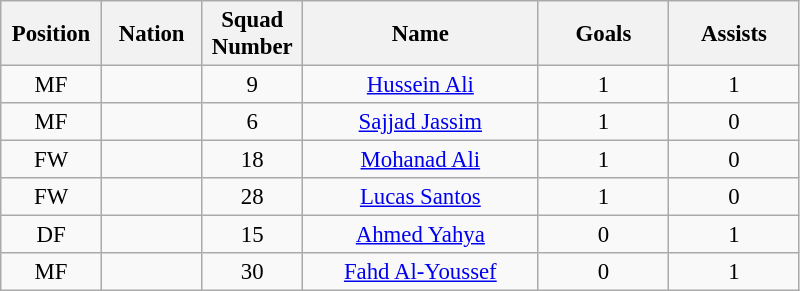<table class="wikitable sortable" style="font-size: 95%; text-align: center;">
<tr>
<th width=60>Position</th>
<th width=60>Nation</th>
<th width=60>Squad Number</th>
<th width=150>Name</th>
<th width=80>Goals</th>
<th width=80>Assists</th>
</tr>
<tr>
<td>MF</td>
<td></td>
<td>9</td>
<td><a href='#'>Hussein Ali</a></td>
<td>1</td>
<td>1</td>
</tr>
<tr>
<td>MF</td>
<td></td>
<td>6</td>
<td><a href='#'>Sajjad Jassim</a></td>
<td>1</td>
<td>0</td>
</tr>
<tr>
<td>FW</td>
<td></td>
<td>18</td>
<td><a href='#'>Mohanad Ali</a></td>
<td>1</td>
<td>0</td>
</tr>
<tr>
<td>FW</td>
<td></td>
<td>28</td>
<td><a href='#'>Lucas Santos</a></td>
<td>1</td>
<td>0</td>
</tr>
<tr>
<td>DF</td>
<td></td>
<td>15</td>
<td><a href='#'>Ahmed Yahya</a></td>
<td>0</td>
<td>1</td>
</tr>
<tr>
<td>MF</td>
<td></td>
<td>30</td>
<td><a href='#'>Fahd Al-Youssef</a></td>
<td>0</td>
<td>1</td>
</tr>
</table>
